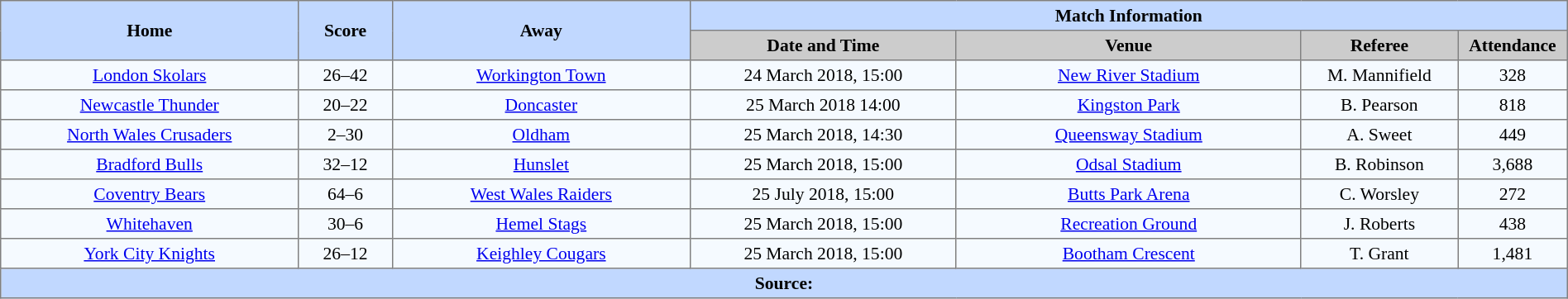<table border=1 style="border-collapse:collapse; font-size:90%; text-align:center;" cellpadding=3 cellspacing=0 width=100%>
<tr bgcolor=#C1D8FF>
<th rowspan=2 width=19%>Home</th>
<th rowspan=2 width=6%>Score</th>
<th rowspan=2 width=19%>Away</th>
<th colspan=4>Match Information</th>
</tr>
<tr bgcolor=#CCCCCC>
<th width=17%>Date and Time</th>
<th width=22%>Venue</th>
<th width=10%>Referee</th>
<th width=7%>Attendance</th>
</tr>
<tr bgcolor=#F5FAFF>
<td> <a href='#'>London Skolars</a></td>
<td>26–42</td>
<td> <a href='#'>Workington Town</a></td>
<td>24 March 2018, 15:00</td>
<td><a href='#'>New River Stadium</a></td>
<td>M. Mannifield</td>
<td>328</td>
</tr>
<tr bgcolor=#F5FAFF>
<td> <a href='#'>Newcastle Thunder</a></td>
<td>20–22</td>
<td> <a href='#'>Doncaster</a></td>
<td>25 March 2018 14:00</td>
<td><a href='#'>Kingston Park</a></td>
<td>B. Pearson</td>
<td>818</td>
</tr>
<tr bgcolor=#F5FAFF>
<td> <a href='#'>North Wales Crusaders</a></td>
<td>2–30</td>
<td> <a href='#'>Oldham</a></td>
<td>25 March 2018, 14:30</td>
<td><a href='#'>Queensway Stadium</a></td>
<td>A. Sweet</td>
<td>449</td>
</tr>
<tr bgcolor=#F5FAFF>
<td> <a href='#'>Bradford Bulls</a></td>
<td>32–12</td>
<td> <a href='#'>Hunslet</a></td>
<td>25 March 2018, 15:00</td>
<td><a href='#'>Odsal Stadium</a></td>
<td>B. Robinson</td>
<td>3,688</td>
</tr>
<tr bgcolor=#F5FAFF>
<td> <a href='#'>Coventry Bears</a></td>
<td>64–6</td>
<td> <a href='#'>West Wales Raiders</a></td>
<td>25 July 2018, 15:00</td>
<td><a href='#'>Butts Park Arena</a></td>
<td>C. Worsley</td>
<td>272</td>
</tr>
<tr bgcolor=#F5FAFF>
<td> <a href='#'>Whitehaven</a></td>
<td>30–6</td>
<td> <a href='#'>Hemel Stags</a></td>
<td>25 March 2018, 15:00</td>
<td><a href='#'>Recreation Ground</a></td>
<td>J. Roberts</td>
<td>438</td>
</tr>
<tr bgcolor=#F5FAFF>
<td> <a href='#'>York City Knights</a></td>
<td>26–12</td>
<td> <a href='#'>Keighley Cougars</a></td>
<td>25 March 2018, 15:00</td>
<td><a href='#'>Bootham Crescent</a></td>
<td>T. Grant</td>
<td>1,481</td>
</tr>
<tr bgcolor=#C1D8FF>
<th colspan=7>Source:</th>
</tr>
</table>
